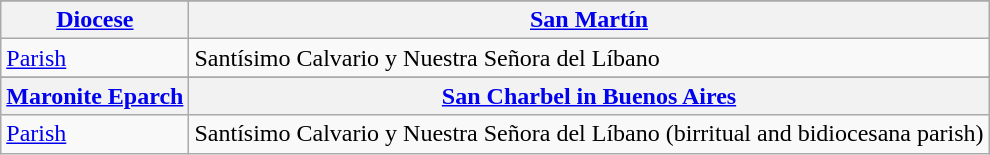<table class="wikitable">
<tr bgcolor="#ececec">
</tr>
<tr javascript:translate().>
<th><a href='#'>Diocese</a></th>
<th><a href='#'>San Martín</a></th>
</tr>
<tr>
<td><a href='#'>Parish</a></td>
<td>Santísimo Calvario y Nuestra Señora del Líbano</td>
</tr>
<tr>
</tr>
<tr bgcolor="#ececec">
</tr>
<tr javascript:translate().>
<th><a href='#'>Maronite Eparch</a></th>
<th><a href='#'>San Charbel in Buenos Aires</a></th>
</tr>
<tr>
<td><a href='#'>Parish</a></td>
<td>Santísimo Calvario y Nuestra Señora del Líbano (birritual and bidiocesana parish)</td>
</tr>
</table>
